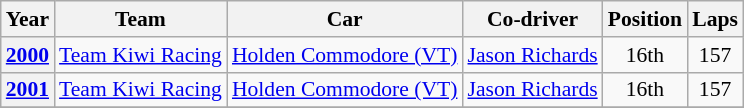<table class="wikitable" style="font-size: 90%;">
<tr>
<th>Year</th>
<th>Team</th>
<th>Car</th>
<th>Co-driver</th>
<th>Position</th>
<th>Laps</th>
</tr>
<tr>
<th><a href='#'>2000</a></th>
<td><a href='#'>Team Kiwi Racing</a></td>
<td><a href='#'>Holden Commodore (VT)</a></td>
<td> <a href='#'>Jason Richards</a></td>
<td align="center">16th</td>
<td align="center">157</td>
</tr>
<tr>
<th><a href='#'>2001</a></th>
<td><a href='#'>Team Kiwi Racing</a></td>
<td><a href='#'>Holden Commodore (VT)</a></td>
<td> <a href='#'>Jason Richards</a></td>
<td align="center">16th</td>
<td align="center">157</td>
</tr>
<tr>
</tr>
</table>
